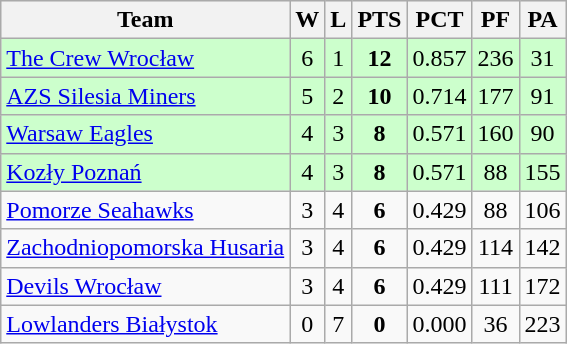<table class="wikitable" border="1">
<tr style="background:#efefef;">
<th>Team</th>
<th>W</th>
<th>L</th>
<th>PTS</th>
<th>PCT</th>
<th>PF</th>
<th>PA</th>
</tr>
<tr style="text-align:center; background:#cfc;">
<td align="left"><a href='#'>The Crew Wrocław</a></td>
<td>6</td>
<td>1</td>
<td><strong>12</strong></td>
<td>0.857</td>
<td>236</td>
<td>31</td>
</tr>
<tr style="text-align:center; background:#cfc;">
<td align="left"><a href='#'>AZS Silesia Miners</a></td>
<td>5</td>
<td>2</td>
<td><strong>10</strong></td>
<td>0.714</td>
<td>177</td>
<td>91</td>
</tr>
<tr style="text-align:center; background:#cfc;">
<td align="left"><a href='#'>Warsaw Eagles</a></td>
<td>4</td>
<td>3</td>
<td><strong>8</strong></td>
<td>0.571</td>
<td>160</td>
<td>90</td>
</tr>
<tr style="text-align:center; background:#cfc;">
<td align="left"><a href='#'>Kozły Poznań</a></td>
<td>4</td>
<td>3</td>
<td><strong>8</strong></td>
<td>0.571</td>
<td>88</td>
<td>155</td>
</tr>
<tr style="text-align:center;">
<td align="left"><a href='#'>Pomorze Seahawks</a></td>
<td>3</td>
<td>4</td>
<td><strong>6</strong></td>
<td>0.429</td>
<td>88</td>
<td>106</td>
</tr>
<tr style="text-align:center;">
<td align="left"><a href='#'>Zachodniopomorska Husaria</a></td>
<td>3</td>
<td>4</td>
<td><strong>6</strong></td>
<td>0.429</td>
<td>114</td>
<td>142</td>
</tr>
<tr style="text-align:center;">
<td align="left"><a href='#'>Devils Wrocław</a></td>
<td>3</td>
<td>4</td>
<td><strong>6</strong></td>
<td>0.429</td>
<td>111</td>
<td>172</td>
</tr>
<tr style="text-align:center;">
<td align="left"><a href='#'>Lowlanders Białystok</a></td>
<td>0</td>
<td>7</td>
<td><strong>0</strong></td>
<td>0.000</td>
<td>36</td>
<td>223</td>
</tr>
</table>
